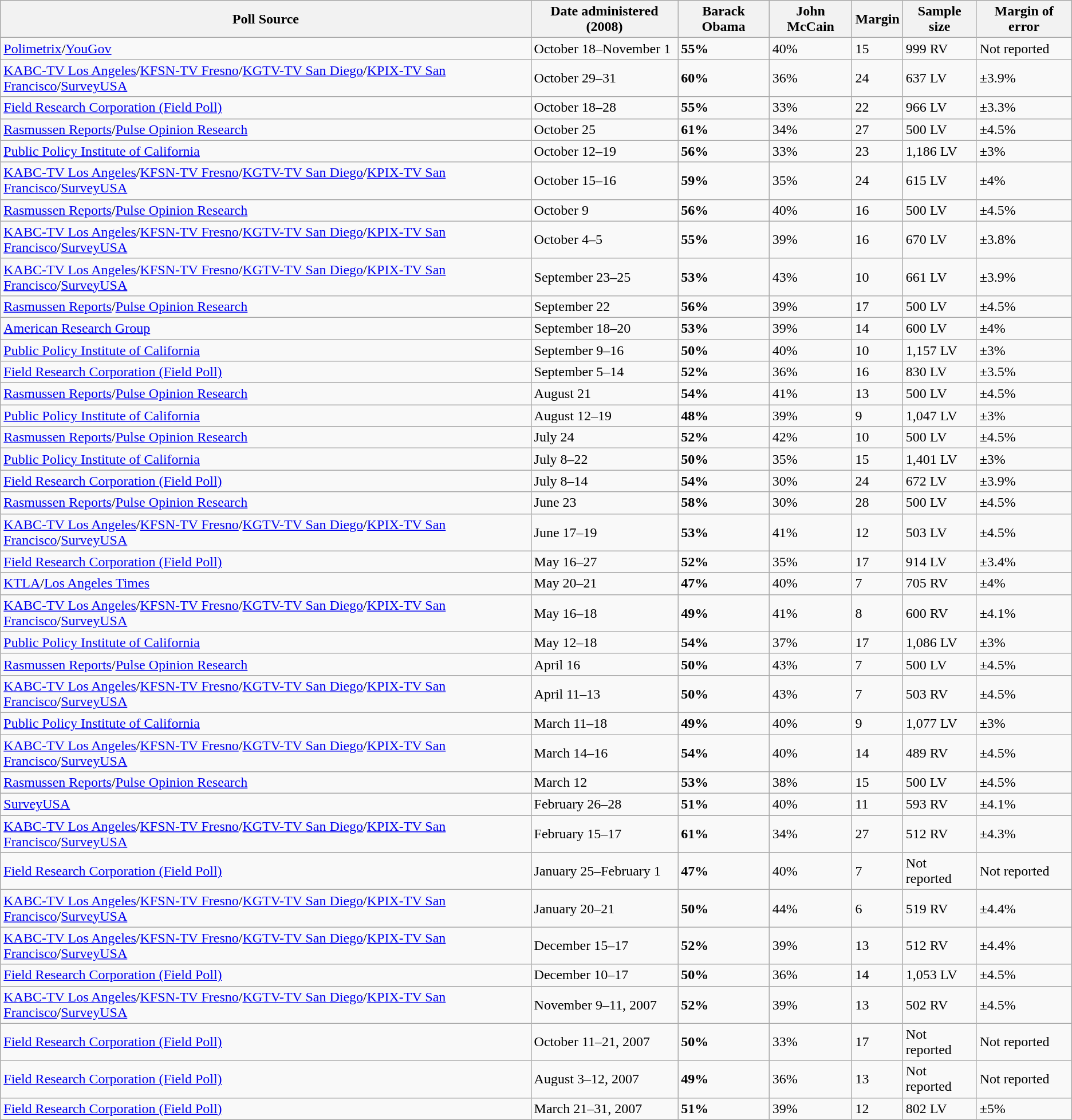<table class="wikitable collapsible">
<tr>
<th>Poll Source</th>
<th>Date administered (2008)</th>
<th>Barack Obama</th>
<th>John McCain</th>
<th>Margin</th>
<th>Sample size</th>
<th>Margin of error</th>
</tr>
<tr>
<td><a href='#'>Polimetrix</a>/<a href='#'>YouGov</a></td>
<td>October 18–November 1</td>
<td><strong>55%</strong></td>
<td>40%</td>
<td>15</td>
<td>999 RV</td>
<td>Not reported</td>
</tr>
<tr>
<td><a href='#'>KABC-TV Los Angeles</a>/<a href='#'>KFSN-TV Fresno</a>/<a href='#'>KGTV-TV San Diego</a>/<a href='#'>KPIX-TV San Francisco</a>/<a href='#'>SurveyUSA</a></td>
<td>October 29–31</td>
<td><strong>60%</strong></td>
<td>36%</td>
<td>24</td>
<td>637 LV</td>
<td>±3.9%</td>
</tr>
<tr>
<td><a href='#'>Field Research Corporation (Field Poll)</a></td>
<td>October 18–28</td>
<td><strong>55%</strong></td>
<td>33%</td>
<td>22</td>
<td>966 LV</td>
<td>±3.3%</td>
</tr>
<tr>
<td><a href='#'>Rasmussen Reports</a>/<a href='#'>Pulse Opinion Research</a></td>
<td>October 25</td>
<td><strong>61%</strong></td>
<td>34%</td>
<td>27</td>
<td>500 LV</td>
<td>±4.5%</td>
</tr>
<tr>
<td><a href='#'>Public Policy Institute of California</a></td>
<td>October 12–19</td>
<td><strong>56%</strong></td>
<td>33%</td>
<td>23</td>
<td>1,186 LV</td>
<td>±3%</td>
</tr>
<tr>
<td><a href='#'>KABC-TV Los Angeles</a>/<a href='#'>KFSN-TV Fresno</a>/<a href='#'>KGTV-TV San Diego</a>/<a href='#'>KPIX-TV San Francisco</a>/<a href='#'>SurveyUSA</a></td>
<td>October 15–16</td>
<td><strong>59%</strong></td>
<td>35%</td>
<td>24</td>
<td>615 LV</td>
<td>±4%</td>
</tr>
<tr>
<td><a href='#'>Rasmussen Reports</a>/<a href='#'>Pulse Opinion Research</a></td>
<td>October 9</td>
<td><strong>56%</strong></td>
<td>40%</td>
<td>16</td>
<td>500 LV</td>
<td>±4.5%</td>
</tr>
<tr>
<td><a href='#'>KABC-TV Los Angeles</a>/<a href='#'>KFSN-TV Fresno</a>/<a href='#'>KGTV-TV San Diego</a>/<a href='#'>KPIX-TV San Francisco</a>/<a href='#'>SurveyUSA</a></td>
<td>October 4–5</td>
<td><strong>55%</strong></td>
<td>39%</td>
<td>16</td>
<td>670 LV</td>
<td>±3.8%</td>
</tr>
<tr>
<td><a href='#'>KABC-TV Los Angeles</a>/<a href='#'>KFSN-TV Fresno</a>/<a href='#'>KGTV-TV San Diego</a>/<a href='#'>KPIX-TV San Francisco</a>/<a href='#'>SurveyUSA</a></td>
<td>September 23–25</td>
<td><strong>53%</strong></td>
<td>43%</td>
<td>10</td>
<td>661 LV</td>
<td>±3.9%</td>
</tr>
<tr>
<td><a href='#'>Rasmussen Reports</a>/<a href='#'>Pulse Opinion Research</a></td>
<td>September 22</td>
<td><strong>56%</strong></td>
<td>39%</td>
<td>17</td>
<td>500 LV</td>
<td>±4.5%</td>
</tr>
<tr>
<td><a href='#'>American Research Group</a></td>
<td>September 18–20</td>
<td><strong>53%</strong></td>
<td>39%</td>
<td>14</td>
<td>600 LV</td>
<td>±4%</td>
</tr>
<tr>
<td><a href='#'>Public Policy Institute of California</a></td>
<td>September 9–16</td>
<td><strong>50%</strong></td>
<td>40%</td>
<td>10</td>
<td>1,157 LV</td>
<td>±3%</td>
</tr>
<tr>
<td><a href='#'>Field Research Corporation (Field Poll)</a></td>
<td>September 5–14</td>
<td><strong>52%</strong></td>
<td>36%</td>
<td>16</td>
<td>830 LV</td>
<td>±3.5%</td>
</tr>
<tr>
<td><a href='#'>Rasmussen Reports</a>/<a href='#'>Pulse Opinion Research</a></td>
<td>August 21</td>
<td><strong>54%</strong></td>
<td>41%</td>
<td>13</td>
<td>500 LV</td>
<td>±4.5%</td>
</tr>
<tr>
<td><a href='#'>Public Policy Institute of California</a></td>
<td>August 12–19</td>
<td><strong>48%</strong></td>
<td>39%</td>
<td>9</td>
<td>1,047 LV</td>
<td>±3%</td>
</tr>
<tr>
<td><a href='#'>Rasmussen Reports</a>/<a href='#'>Pulse Opinion Research</a></td>
<td>July 24</td>
<td><strong>52%</strong></td>
<td>42%</td>
<td>10</td>
<td>500 LV</td>
<td>±4.5%</td>
</tr>
<tr>
<td><a href='#'>Public Policy Institute of California</a></td>
<td>July 8–22</td>
<td><strong>50%</strong></td>
<td>35%</td>
<td>15</td>
<td>1,401 LV</td>
<td>±3%</td>
</tr>
<tr>
<td><a href='#'>Field Research Corporation (Field Poll)</a></td>
<td>July 8–14</td>
<td><strong>54%</strong></td>
<td>30%</td>
<td>24</td>
<td>672 LV</td>
<td>±3.9%</td>
</tr>
<tr>
<td><a href='#'>Rasmussen Reports</a>/<a href='#'>Pulse Opinion Research</a></td>
<td>June 23</td>
<td><strong>58%</strong></td>
<td>30%</td>
<td>28</td>
<td>500 LV</td>
<td>±4.5%</td>
</tr>
<tr>
<td><a href='#'>KABC-TV Los Angeles</a>/<a href='#'>KFSN-TV Fresno</a>/<a href='#'>KGTV-TV San Diego</a>/<a href='#'>KPIX-TV San Francisco</a>/<a href='#'>SurveyUSA</a></td>
<td>June 17–19</td>
<td><strong>53%</strong></td>
<td>41%</td>
<td>12</td>
<td>503 LV</td>
<td>±4.5%</td>
</tr>
<tr>
<td><a href='#'>Field Research Corporation (Field Poll)</a></td>
<td>May 16–27</td>
<td><strong>52%</strong></td>
<td>35%</td>
<td>17</td>
<td>914 LV</td>
<td>±3.4%</td>
</tr>
<tr>
<td><a href='#'>KTLA</a>/<a href='#'>Los Angeles Times</a></td>
<td>May 20–21</td>
<td><strong>47%</strong></td>
<td>40%</td>
<td>7</td>
<td>705 RV</td>
<td>±4%</td>
</tr>
<tr>
<td><a href='#'>KABC-TV Los Angeles</a>/<a href='#'>KFSN-TV Fresno</a>/<a href='#'>KGTV-TV San Diego</a>/<a href='#'>KPIX-TV San Francisco</a>/<a href='#'>SurveyUSA</a></td>
<td>May 16–18</td>
<td><strong>49%</strong></td>
<td>41%</td>
<td>8</td>
<td>600 RV</td>
<td>±4.1%</td>
</tr>
<tr>
<td><a href='#'>Public Policy Institute of California</a></td>
<td>May 12–18</td>
<td><strong>54%</strong></td>
<td>37%</td>
<td>17</td>
<td>1,086 LV</td>
<td>±3%</td>
</tr>
<tr>
<td><a href='#'>Rasmussen Reports</a>/<a href='#'>Pulse Opinion Research</a></td>
<td>April 16</td>
<td><strong>50%</strong></td>
<td>43%</td>
<td>7</td>
<td>500 LV</td>
<td>±4.5%</td>
</tr>
<tr>
<td><a href='#'>KABC-TV Los Angeles</a>/<a href='#'>KFSN-TV Fresno</a>/<a href='#'>KGTV-TV San Diego</a>/<a href='#'>KPIX-TV San Francisco</a>/<a href='#'>SurveyUSA</a></td>
<td>April 11–13</td>
<td><strong>50%</strong></td>
<td>43%</td>
<td>7</td>
<td>503 RV</td>
<td>±4.5%</td>
</tr>
<tr>
<td><a href='#'>Public Policy Institute of California</a></td>
<td>March 11–18</td>
<td><strong>49%</strong></td>
<td>40%</td>
<td>9</td>
<td>1,077 LV</td>
<td>±3%</td>
</tr>
<tr>
<td><a href='#'>KABC-TV Los Angeles</a>/<a href='#'>KFSN-TV Fresno</a>/<a href='#'>KGTV-TV San Diego</a>/<a href='#'>KPIX-TV San Francisco</a>/<a href='#'>SurveyUSA</a></td>
<td>March 14–16</td>
<td><strong>54%</strong></td>
<td>40%</td>
<td>14</td>
<td>489 RV</td>
<td>±4.5%</td>
</tr>
<tr>
<td><a href='#'>Rasmussen Reports</a>/<a href='#'>Pulse Opinion Research</a></td>
<td>March 12</td>
<td><strong>53%</strong></td>
<td>38%</td>
<td>15</td>
<td>500 LV</td>
<td>±4.5%</td>
</tr>
<tr>
<td><a href='#'>SurveyUSA</a></td>
<td>February 26–28</td>
<td><strong>51%</strong></td>
<td>40%</td>
<td>11</td>
<td>593 RV</td>
<td>±4.1%</td>
</tr>
<tr>
<td><a href='#'>KABC-TV Los Angeles</a>/<a href='#'>KFSN-TV Fresno</a>/<a href='#'>KGTV-TV San Diego</a>/<a href='#'>KPIX-TV San Francisco</a>/<a href='#'>SurveyUSA</a></td>
<td>February 15–17</td>
<td><strong>61%</strong></td>
<td>34%</td>
<td>27</td>
<td>512 RV</td>
<td>±4.3%</td>
</tr>
<tr>
<td><a href='#'>Field Research Corporation (Field Poll)</a></td>
<td>January 25–February 1</td>
<td><strong>47%</strong></td>
<td>40%</td>
<td>7</td>
<td>Not reported</td>
<td>Not reported</td>
</tr>
<tr>
<td><a href='#'>KABC-TV Los Angeles</a>/<a href='#'>KFSN-TV Fresno</a>/<a href='#'>KGTV-TV San Diego</a>/<a href='#'>KPIX-TV San Francisco</a>/<a href='#'>SurveyUSA</a></td>
<td>January 20–21</td>
<td><strong>50%</strong></td>
<td>44%</td>
<td>6</td>
<td>519 RV</td>
<td>±4.4%</td>
</tr>
<tr>
<td><a href='#'>KABC-TV Los Angeles</a>/<a href='#'>KFSN-TV Fresno</a>/<a href='#'>KGTV-TV San Diego</a>/<a href='#'>KPIX-TV San Francisco</a>/<a href='#'>SurveyUSA</a></td>
<td>December 15–17</td>
<td><strong>52%</strong></td>
<td>39%</td>
<td>13</td>
<td>512 RV</td>
<td>±4.4%</td>
</tr>
<tr>
<td><a href='#'>Field Research Corporation (Field Poll)</a></td>
<td>December 10–17</td>
<td><strong>50%</strong></td>
<td>36%</td>
<td>14</td>
<td>1,053 LV</td>
<td>±4.5%</td>
</tr>
<tr>
<td><a href='#'>KABC-TV Los Angeles</a>/<a href='#'>KFSN-TV Fresno</a>/<a href='#'>KGTV-TV San Diego</a>/<a href='#'>KPIX-TV San Francisco</a>/<a href='#'>SurveyUSA</a></td>
<td>November 9–11, 2007</td>
<td><strong>52%</strong></td>
<td>39%</td>
<td>13</td>
<td>502 RV</td>
<td>±4.5%</td>
</tr>
<tr>
<td><a href='#'>Field Research Corporation (Field Poll)</a></td>
<td>October 11–21, 2007</td>
<td><strong>50%</strong></td>
<td>33%</td>
<td>17</td>
<td>Not reported</td>
<td>Not reported</td>
</tr>
<tr>
<td><a href='#'>Field Research Corporation (Field Poll)</a></td>
<td>August 3–12, 2007</td>
<td><strong>49%</strong></td>
<td>36%</td>
<td>13</td>
<td>Not reported</td>
<td>Not reported</td>
</tr>
<tr>
<td><a href='#'>Field Research Corporation (Field Poll)</a></td>
<td>March 21–31, 2007</td>
<td><strong>51%</strong></td>
<td>39%</td>
<td>12</td>
<td>802 LV</td>
<td>±5%</td>
</tr>
</table>
